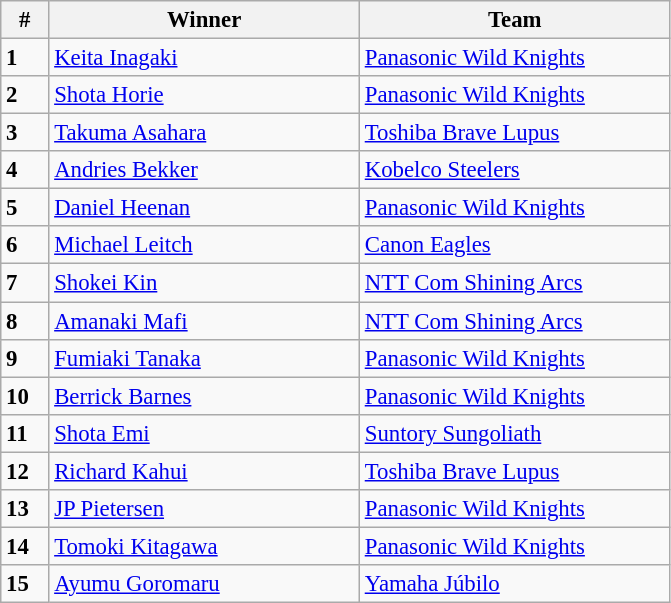<table class="wikitable" style="font-size:95%; text-align:left;">
<tr>
<th style="width:25px;">#</th>
<th style="width:200px;">Winner</th>
<th style="width:200px;">Team</th>
</tr>
<tr>
<td><strong>1</strong></td>
<td> <a href='#'>Keita Inagaki</a></td>
<td><a href='#'>Panasonic Wild Knights</a></td>
</tr>
<tr>
<td><strong>2</strong></td>
<td> <a href='#'>Shota Horie</a></td>
<td><a href='#'>Panasonic Wild Knights</a></td>
</tr>
<tr>
<td><strong>3</strong></td>
<td> <a href='#'>Takuma Asahara</a></td>
<td><a href='#'>Toshiba Brave Lupus</a></td>
</tr>
<tr>
<td><strong>4</strong></td>
<td> <a href='#'>Andries Bekker</a></td>
<td><a href='#'>Kobelco Steelers</a></td>
</tr>
<tr>
<td><strong>5</strong></td>
<td> <a href='#'>Daniel Heenan</a></td>
<td><a href='#'>Panasonic Wild Knights</a></td>
</tr>
<tr>
<td><strong>6</strong></td>
<td> <a href='#'>Michael Leitch</a></td>
<td><a href='#'>Canon Eagles</a></td>
</tr>
<tr>
<td><strong>7</strong></td>
<td> <a href='#'>Shokei Kin</a></td>
<td><a href='#'>NTT Com Shining Arcs</a></td>
</tr>
<tr>
<td><strong>8</strong></td>
<td> <a href='#'>Amanaki Mafi</a></td>
<td><a href='#'>NTT Com Shining Arcs</a></td>
</tr>
<tr>
<td><strong>9</strong></td>
<td>  <a href='#'>Fumiaki Tanaka</a></td>
<td><a href='#'>Panasonic Wild Knights</a></td>
</tr>
<tr>
<td><strong>10</strong></td>
<td> <a href='#'>Berrick Barnes</a></td>
<td><a href='#'>Panasonic Wild Knights</a></td>
</tr>
<tr>
<td><strong>11</strong></td>
<td> <a href='#'>Shota Emi</a></td>
<td><a href='#'>Suntory Sungoliath</a></td>
</tr>
<tr>
<td><strong>12</strong></td>
<td> <a href='#'>Richard Kahui</a></td>
<td><a href='#'>Toshiba Brave Lupus</a></td>
</tr>
<tr>
<td><strong>13</strong></td>
<td> <a href='#'>JP Pietersen</a></td>
<td><a href='#'>Panasonic Wild Knights</a></td>
</tr>
<tr>
<td><strong>14</strong></td>
<td> <a href='#'>Tomoki Kitagawa</a></td>
<td><a href='#'>Panasonic Wild Knights</a></td>
</tr>
<tr>
<td><strong>15</strong></td>
<td> <a href='#'>Ayumu Goromaru</a></td>
<td><a href='#'>Yamaha Júbilo</a></td>
</tr>
</table>
